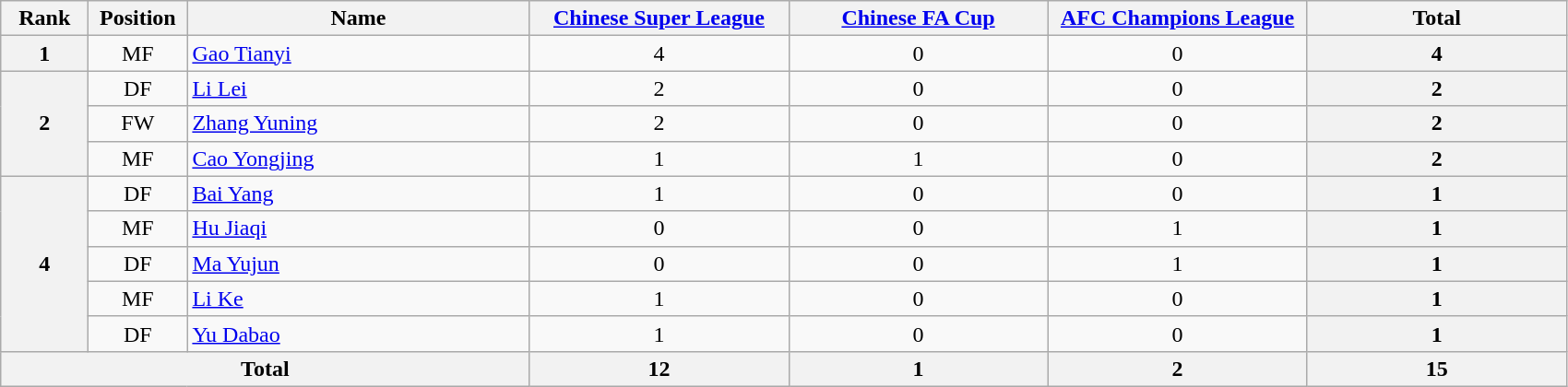<table class="wikitable" style="text-align: center;">
<tr>
<th style="width:56px;">Rank</th>
<th style="width:64px;">Position</th>
<th style="width:240px;">Name</th>
<th style="width:180px;"><a href='#'>Chinese Super League</a></th>
<th style="width:180px;"><a href='#'>Chinese FA Cup</a></th>
<th style="width:180px;"><a href='#'>AFC Champions League</a></th>
<th style="width:180px;"><strong>Total</strong></th>
</tr>
<tr>
<th>1</th>
<td>MF</td>
<td align="left"> <a href='#'>Gao Tianyi</a></td>
<td>4</td>
<td>0</td>
<td>0</td>
<th>4</th>
</tr>
<tr>
<th rowspan=3>2</th>
<td>DF</td>
<td align="left"> <a href='#'>Li Lei</a></td>
<td>2</td>
<td>0</td>
<td>0</td>
<th>2</th>
</tr>
<tr>
<td>FW</td>
<td align="left"> <a href='#'>Zhang Yuning</a></td>
<td>2</td>
<td>0</td>
<td>0</td>
<th>2</th>
</tr>
<tr>
<td>MF</td>
<td align="left"> <a href='#'>Cao Yongjing</a></td>
<td>1</td>
<td>1</td>
<td>0</td>
<th>2</th>
</tr>
<tr>
<th rowspan=5>4</th>
<td>DF</td>
<td align="left"> <a href='#'>Bai Yang</a></td>
<td>1</td>
<td>0</td>
<td>0</td>
<th>1</th>
</tr>
<tr>
<td>MF</td>
<td align="left"> <a href='#'>Hu Jiaqi</a></td>
<td>0</td>
<td>0</td>
<td>1</td>
<th>1</th>
</tr>
<tr>
<td>DF</td>
<td align="left"> <a href='#'>Ma Yujun</a></td>
<td>0</td>
<td>0</td>
<td>1</td>
<th>1</th>
</tr>
<tr>
<td>MF</td>
<td align="left"> <a href='#'>Li Ke</a></td>
<td>1</td>
<td>0</td>
<td>0</td>
<th>1</th>
</tr>
<tr>
<td>DF</td>
<td align="left"> <a href='#'>Yu Dabao</a></td>
<td>1</td>
<td>0</td>
<td>0</td>
<th>1</th>
</tr>
<tr>
<th colspan="3"><strong>Total</strong></th>
<th>12</th>
<th>1</th>
<th>2</th>
<th>15</th>
</tr>
</table>
